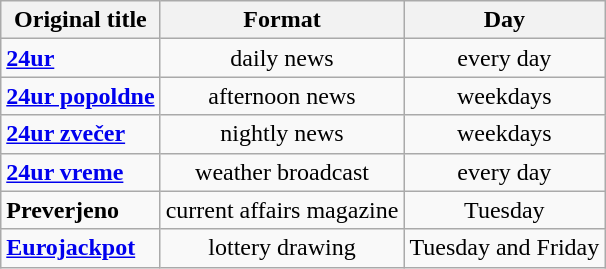<table class="wikitable">
<tr>
<th>Original title</th>
<th>Format</th>
<th>Day</th>
</tr>
<tr>
<td><strong><a href='#'>24ur</a></strong></td>
<td align=center>daily news</td>
<td align=center>every day</td>
</tr>
<tr>
<td><strong><a href='#'>24ur popoldne</a></strong></td>
<td align=center>afternoon news</td>
<td align=center>weekdays</td>
</tr>
<tr>
<td><strong><a href='#'>24ur zvečer</a></strong></td>
<td align=center>nightly news</td>
<td align=center>weekdays</td>
</tr>
<tr>
<td><strong><a href='#'>24ur vreme</a></strong></td>
<td align=center>weather broadcast</td>
<td align=center>every day</td>
</tr>
<tr>
<td><strong>Preverjeno</strong></td>
<td align=center>current affairs magazine</td>
<td align=center>Tuesday</td>
</tr>
<tr>
<td><strong><a href='#'>Eurojackpot</a></strong></td>
<td align=center>lottery drawing</td>
<td align=center>Tuesday and Friday</td>
</tr>
</table>
